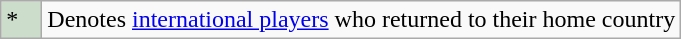<table class="wikitable">
<tr>
<td style="width:20px; background:#cdc;">*</td>
<td>Denotes <a href='#'>international players</a> who returned to their home country</td>
</tr>
</table>
